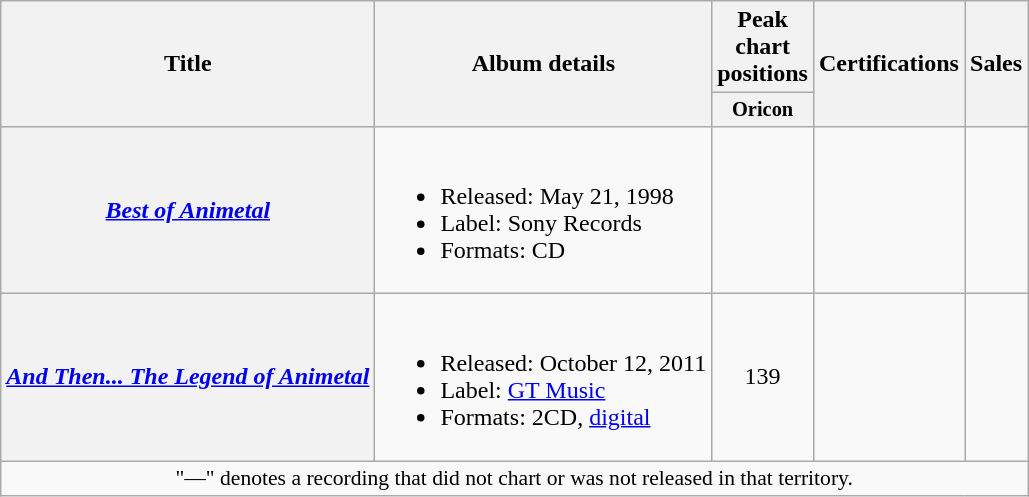<table class="wikitable plainrowheaders">
<tr>
<th scope="col" rowspan="2">Title</th>
<th scope="col" rowspan="2">Album details</th>
<th scope="col">Peak chart positions</th>
<th scope="col" rowspan="2">Certifications<br></th>
<th scope="col" rowspan="2">Sales<br></th>
</tr>
<tr>
<th scope="col" style="width:4em;font-size:85%">Oricon<br></th>
</tr>
<tr>
<th scope="row"><em><a href='#'>Best of Animetal</a></em></th>
<td><br><ul><li>Released: May 21, 1998</li><li>Label: Sony Records</li><li>Formats: CD</li></ul></td>
<td align="center"></td>
<td></td>
<td></td>
</tr>
<tr>
<th scope="row"><em><a href='#'>And Then... The Legend of Animetal</a></em></th>
<td><br><ul><li>Released: October 12, 2011</li><li>Label: <a href='#'>GT Music</a></li><li>Formats: 2CD, <a href='#'>digital</a></li></ul></td>
<td align="center">139</td>
<td></td>
<td></td>
</tr>
<tr>
<td align="center" colspan="5" style="font-size:90%">"—" denotes a recording that did not chart or was not released in that territory.</td>
</tr>
</table>
